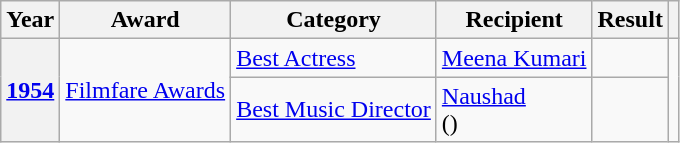<table class="wikitable plainrowheaders sortable">
<tr>
<th>Year</th>
<th>Award</th>
<th>Category</th>
<th>Recipient</th>
<th>Result</th>
<th></th>
</tr>
<tr>
<th rowspan="2"><a href='#'>1954</a></th>
<td rowspan="2"><a href='#'>Filmfare Awards</a></td>
<td><a href='#'>Best Actress</a></td>
<td><a href='#'>Meena Kumari</a></td>
<td></td>
<td rowspan="2"></td>
</tr>
<tr>
<td><a href='#'>Best Music Director</a></td>
<td><a href='#'>Naushad</a> <br>()</td>
<td></td>
</tr>
</table>
